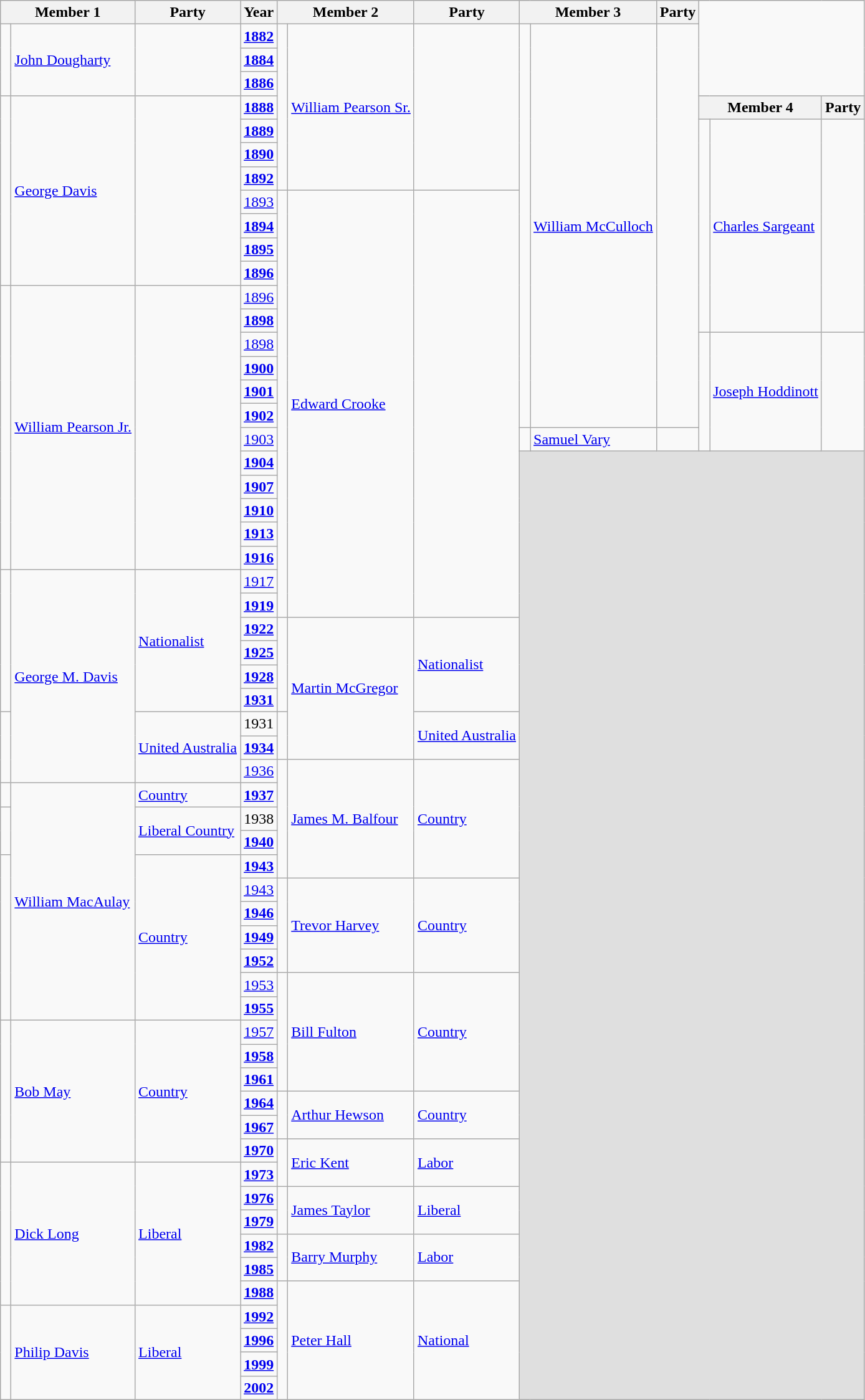<table class="wikitable">
<tr>
<th colspan=2>Member 1</th>
<th>Party</th>
<th>Year</th>
<th colspan=2>Member 2</th>
<th>Party</th>
<th colspan=2>Member 3</th>
<th>Party</th>
</tr>
<tr>
<td rowspan=3 > </td>
<td rowspan=3><a href='#'>John Dougharty</a></td>
<td rowspan=3> </td>
<td><strong><a href='#'>1882</a></strong></td>
<td rowspan=7 > </td>
<td rowspan=7><a href='#'>William Pearson Sr.</a></td>
<td rowspan=7> </td>
<td rowspan=17 > </td>
<td rowspan=17><a href='#'>William McCulloch</a></td>
<td rowspan=17> </td>
</tr>
<tr>
<td><strong><a href='#'>1884</a></strong></td>
</tr>
<tr>
<td><strong><a href='#'>1886</a></strong></td>
</tr>
<tr>
<td rowspan=8 > </td>
<td rowspan=8><a href='#'>George Davis</a></td>
<td rowspan=8> </td>
<td><strong><a href='#'>1888</a></strong></td>
<th colspan=2>Member 4</th>
<th>Party</th>
</tr>
<tr>
<td><strong><a href='#'>1889</a></strong></td>
<td rowspan=9 > </td>
<td rowspan=9><a href='#'>Charles Sargeant</a></td>
<td rowspan=9> </td>
</tr>
<tr>
<td><strong><a href='#'>1890</a></strong></td>
</tr>
<tr>
<td><strong><a href='#'>1892</a></strong></td>
</tr>
<tr>
<td><a href='#'>1893</a></td>
<td rowspan=18 > </td>
<td rowspan=18><a href='#'>Edward Crooke</a></td>
<td rowspan=18> </td>
</tr>
<tr>
<td><strong><a href='#'>1894</a></strong></td>
</tr>
<tr>
<td><strong><a href='#'>1895</a></strong></td>
</tr>
<tr>
<td><strong><a href='#'>1896</a></strong></td>
</tr>
<tr>
<td rowspan=12 > </td>
<td rowspan=12><a href='#'>William Pearson Jr.</a></td>
<td rowspan=12> </td>
<td><a href='#'>1896</a></td>
</tr>
<tr>
<td><strong><a href='#'>1898</a></strong></td>
</tr>
<tr>
<td><a href='#'>1898</a></td>
<td rowspan=5 > </td>
<td rowspan=5><a href='#'>Joseph Hoddinott</a></td>
<td rowspan=5> </td>
</tr>
<tr>
<td><strong><a href='#'>1900</a></strong></td>
</tr>
<tr>
<td><strong><a href='#'>1901</a></strong></td>
</tr>
<tr>
<td><strong><a href='#'>1902</a></strong></td>
</tr>
<tr>
<td><a href='#'>1903</a></td>
<td> </td>
<td><a href='#'>Samuel Vary</a></td>
<td> </td>
</tr>
<tr>
<td><strong><a href='#'>1904</a></strong></td>
<td rowspan=40 colspan=6  bgcolor=#DFDFDF> </td>
</tr>
<tr>
<td><strong><a href='#'>1907</a></strong></td>
</tr>
<tr>
<td><strong><a href='#'>1910</a></strong></td>
</tr>
<tr>
<td><strong><a href='#'>1913</a></strong></td>
</tr>
<tr>
<td><strong><a href='#'>1916</a></strong></td>
</tr>
<tr>
<td rowspan=6 > </td>
<td rowspan=9><a href='#'>George M. Davis</a></td>
<td rowspan=6><a href='#'>Nationalist</a></td>
<td><a href='#'>1917</a></td>
</tr>
<tr>
<td><strong><a href='#'>1919</a></strong></td>
</tr>
<tr>
<td><strong><a href='#'>1922</a></strong></td>
<td rowspan=4 > </td>
<td rowspan=6><a href='#'>Martin McGregor</a></td>
<td rowspan=4><a href='#'>Nationalist</a></td>
</tr>
<tr>
<td><strong><a href='#'>1925</a></strong></td>
</tr>
<tr>
<td><strong><a href='#'>1928</a></strong></td>
</tr>
<tr>
<td><strong><a href='#'>1931</a></strong></td>
</tr>
<tr>
<td rowspan=3 > </td>
<td rowspan=3><a href='#'>United Australia</a></td>
<td>1931</td>
<td rowspan=2 > </td>
<td rowspan=2><a href='#'>United Australia</a></td>
</tr>
<tr>
<td><strong><a href='#'>1934</a></strong></td>
</tr>
<tr>
<td><a href='#'>1936</a></td>
<td rowspan=5 > </td>
<td rowspan=5><a href='#'>James M. Balfour</a></td>
<td rowspan=5><a href='#'>Country</a></td>
</tr>
<tr>
<td> </td>
<td rowspan=10><a href='#'>William MacAulay</a></td>
<td><a href='#'>Country</a></td>
<td><strong><a href='#'>1937</a></strong></td>
</tr>
<tr>
<td rowspan=2 > </td>
<td rowspan=2><a href='#'>Liberal Country</a></td>
<td>1938</td>
</tr>
<tr>
<td><strong><a href='#'>1940</a></strong></td>
</tr>
<tr>
<td rowspan=7 > </td>
<td rowspan=7><a href='#'>Country</a></td>
<td><strong><a href='#'>1943</a></strong></td>
</tr>
<tr>
<td><a href='#'>1943</a></td>
<td rowspan=4 > </td>
<td rowspan=4><a href='#'>Trevor Harvey</a></td>
<td rowspan=4><a href='#'>Country</a></td>
</tr>
<tr>
<td><strong><a href='#'>1946</a></strong></td>
</tr>
<tr>
<td><strong><a href='#'>1949</a></strong></td>
</tr>
<tr>
<td><strong><a href='#'>1952</a></strong></td>
</tr>
<tr>
<td><a href='#'>1953</a></td>
<td rowspan=5 > </td>
<td rowspan=5><a href='#'>Bill Fulton</a></td>
<td rowspan=5><a href='#'>Country</a></td>
</tr>
<tr>
<td><strong><a href='#'>1955</a></strong></td>
</tr>
<tr>
<td rowspan=6 > </td>
<td rowspan=6><a href='#'>Bob May</a></td>
<td rowspan=6><a href='#'>Country</a></td>
<td><a href='#'>1957</a></td>
</tr>
<tr>
<td><strong><a href='#'>1958</a></strong></td>
</tr>
<tr>
<td><strong><a href='#'>1961</a></strong></td>
</tr>
<tr>
<td><strong><a href='#'>1964</a></strong></td>
<td rowspan=2 > </td>
<td rowspan=2><a href='#'>Arthur Hewson</a></td>
<td rowspan=2><a href='#'>Country</a></td>
</tr>
<tr>
<td><strong><a href='#'>1967</a></strong></td>
</tr>
<tr>
<td><strong><a href='#'>1970</a></strong></td>
<td rowspan=2 > </td>
<td rowspan=2><a href='#'>Eric Kent</a></td>
<td rowspan=2><a href='#'>Labor</a></td>
</tr>
<tr>
<td rowspan=6 > </td>
<td rowspan=6><a href='#'>Dick Long</a></td>
<td rowspan=6><a href='#'>Liberal</a></td>
<td><strong><a href='#'>1973</a></strong></td>
</tr>
<tr>
<td><strong><a href='#'>1976</a></strong></td>
<td rowspan=2 > </td>
<td rowspan=2><a href='#'>James Taylor</a></td>
<td rowspan=2><a href='#'>Liberal</a></td>
</tr>
<tr>
<td><strong><a href='#'>1979</a></strong></td>
</tr>
<tr>
<td><strong><a href='#'>1982</a></strong></td>
<td rowspan=2 > </td>
<td rowspan=2><a href='#'>Barry Murphy</a></td>
<td rowspan=2><a href='#'>Labor</a></td>
</tr>
<tr>
<td><strong><a href='#'>1985</a></strong></td>
</tr>
<tr>
<td><strong><a href='#'>1988</a></strong></td>
<td rowspan=5 > </td>
<td rowspan=5><a href='#'>Peter Hall</a></td>
<td rowspan=5><a href='#'>National</a></td>
</tr>
<tr>
<td rowspan=4 > </td>
<td rowspan=4><a href='#'>Philip Davis</a></td>
<td rowspan=4><a href='#'>Liberal</a></td>
<td><strong><a href='#'>1992</a></strong></td>
</tr>
<tr>
<td><strong><a href='#'>1996</a></strong></td>
</tr>
<tr>
<td><strong><a href='#'>1999</a></strong></td>
</tr>
<tr>
<td><strong><a href='#'>2002</a></strong></td>
</tr>
</table>
